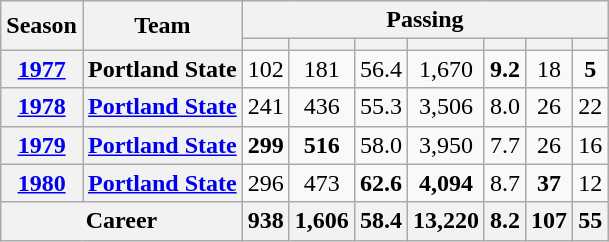<table class="wikitable" style="text-align:center;">
<tr>
<th rowspan="2">Season</th>
<th rowspan="2">Team</th>
<th colspan="7">Passing</th>
</tr>
<tr>
<th></th>
<th></th>
<th></th>
<th></th>
<th></th>
<th></th>
<th></th>
</tr>
<tr>
<th><a href='#'>1977</a></th>
<th>Portland State</th>
<td>102</td>
<td>181</td>
<td>56.4</td>
<td>1,670</td>
<td><strong>9.2</strong></td>
<td>18</td>
<td><strong>5</strong></td>
</tr>
<tr>
<th><a href='#'>1978</a></th>
<th><a href='#'>Portland State</a></th>
<td>241</td>
<td>436</td>
<td>55.3</td>
<td>3,506</td>
<td>8.0</td>
<td>26</td>
<td>22</td>
</tr>
<tr>
<th><a href='#'>1979</a></th>
<th><a href='#'>Portland State</a></th>
<td><strong>299</strong></td>
<td><strong>516</strong></td>
<td>58.0</td>
<td>3,950</td>
<td>7.7</td>
<td>26</td>
<td>16</td>
</tr>
<tr>
<th><a href='#'>1980</a></th>
<th><a href='#'>Portland State</a></th>
<td>296</td>
<td>473</td>
<td><strong>62.6</strong></td>
<td><strong>4,094</strong></td>
<td>8.7</td>
<td><strong>37</strong></td>
<td>12</td>
</tr>
<tr>
<th colspan="2">Career</th>
<th>938</th>
<th>1,606</th>
<th>58.4</th>
<th>13,220</th>
<th>8.2</th>
<th>107</th>
<th>55</th>
</tr>
</table>
